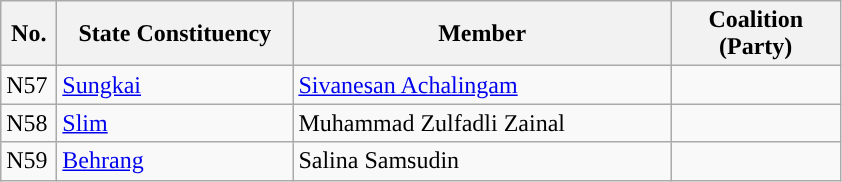<table class="wikitable">
<tr>
<th width="30">No.</th>
<th width="150">State Constituency</th>
<th width="245">Member</th>
<th width="105">Coalition (Party)</th>
</tr>
<tr>
<td>N57</td>
<td><a href='#'>Sungkai</a></td>
<td><a href='#'>Sivanesan Achalingam</a></td>
<td></td>
</tr>
<tr>
<td>N58</td>
<td><a href='#'>Slim</a></td>
<td>Muhammad Zulfadli Zainal</td>
<td></td>
</tr>
<tr>
<td>N59</td>
<td><a href='#'>Behrang</a></td>
<td>Salina Samsudin</td>
<td></td>
</tr>
</table>
